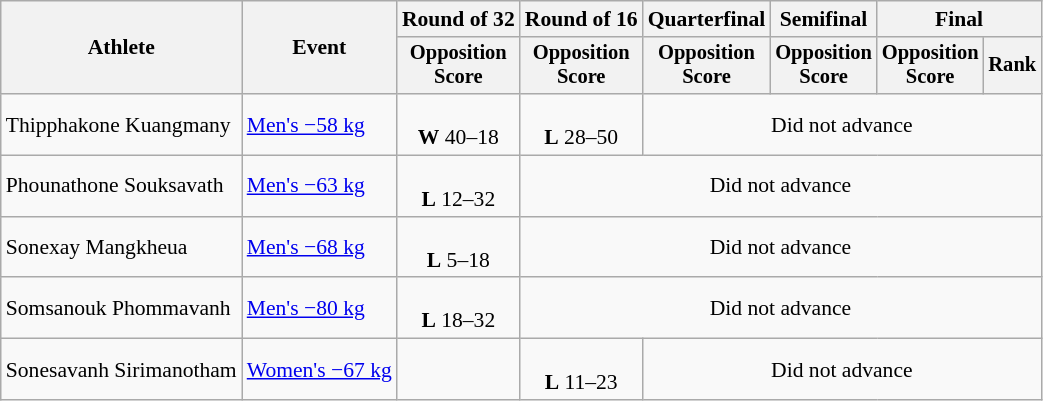<table class=wikitable style=font-size:90%;text-align:center>
<tr>
<th rowspan=2>Athlete</th>
<th rowspan=2>Event</th>
<th>Round of 32</th>
<th>Round of 16</th>
<th>Quarterfinal</th>
<th>Semifinal</th>
<th colspan=2>Final</th>
</tr>
<tr style=font-size:95%>
<th>Opposition<br>Score</th>
<th>Opposition<br>Score</th>
<th>Opposition<br>Score</th>
<th>Opposition<br>Score</th>
<th>Opposition<br>Score</th>
<th>Rank</th>
</tr>
<tr>
<td align=left>Thipphakone Kuangmany</td>
<td align=left><a href='#'>Men's −58 kg</a></td>
<td><br><strong>W</strong> 40–18</td>
<td><br><strong>L</strong> 28–50</td>
<td colspan=4>Did not advance</td>
</tr>
<tr>
<td align=left>Phounathone Souksavath</td>
<td align=left><a href='#'>Men's −63 kg</a></td>
<td><br><strong>L</strong> 12–32</td>
<td colspan=5>Did not advance</td>
</tr>
<tr>
<td align=left>Sonexay Mangkheua</td>
<td align=left><a href='#'>Men's −68 kg</a></td>
<td><br><strong>L</strong> 5–18</td>
<td colspan=5>Did not advance</td>
</tr>
<tr>
<td align=left>Somsanouk Phommavanh</td>
<td align=left><a href='#'>Men's −80 kg</a></td>
<td><br><strong>L</strong> 18–32</td>
<td colspan=5>Did not advance</td>
</tr>
<tr>
<td align=left>Sonesavanh Sirimanotham</td>
<td align=left><a href='#'>Women's −67 kg</a></td>
<td></td>
<td><br><strong>L</strong> 11–23</td>
<td colspan=4>Did not advance</td>
</tr>
</table>
